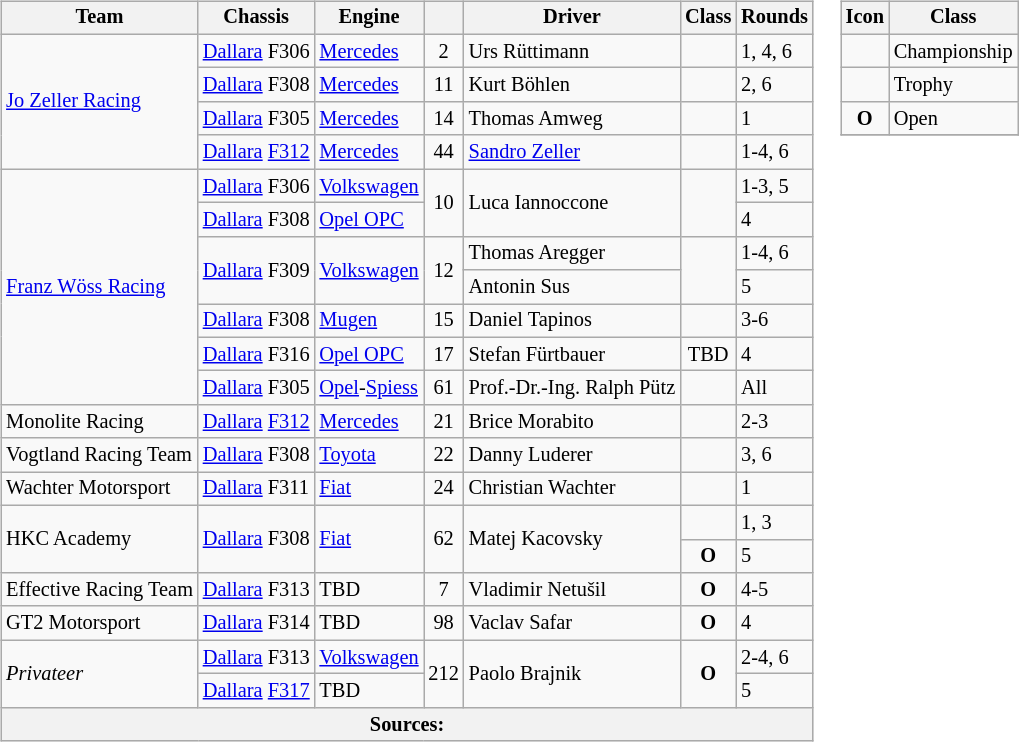<table>
<tr>
<td><br><table class="wikitable" style="font-size: 85%;">
<tr>
<th>Team</th>
<th>Chassis</th>
<th>Engine</th>
<th></th>
<th>Driver</th>
<th>Class</th>
<th>Rounds</th>
</tr>
<tr>
<td rowspan=4> <a href='#'>Jo Zeller Racing</a></td>
<td><a href='#'>Dallara</a> F306</td>
<td><a href='#'>Mercedes</a></td>
<td align="center">2</td>
<td> Urs Rüttimann</td>
<td align=center></td>
<td>1, 4, 6</td>
</tr>
<tr>
<td><a href='#'>Dallara</a> F308</td>
<td><a href='#'>Mercedes</a></td>
<td align="center">11</td>
<td> Kurt Böhlen</td>
<td align="center"></td>
<td>2, 6</td>
</tr>
<tr>
<td><a href='#'>Dallara</a> F305</td>
<td><a href='#'>Mercedes</a></td>
<td align="center">14</td>
<td> Thomas Amweg</td>
<td align=center></td>
<td>1</td>
</tr>
<tr>
<td><a href='#'>Dallara</a> <a href='#'>F312</a></td>
<td><a href='#'>Mercedes</a></td>
<td align="center">44</td>
<td> <a href='#'>Sandro Zeller</a></td>
<td align="center"></td>
<td>1-4, 6</td>
</tr>
<tr>
<td rowspan=7> <a href='#'>Franz Wöss Racing</a></td>
<td><a href='#'>Dallara</a> F306</td>
<td><a href='#'>Volkswagen</a></td>
<td rowspan=2 align="center">10</td>
<td rowspan=2> Luca Iannoccone</td>
<td rowspan=2 align="center"></td>
<td>1-3, 5</td>
</tr>
<tr>
<td><a href='#'>Dallara</a> F308</td>
<td><a href='#'>Opel OPC</a></td>
<td>4</td>
</tr>
<tr>
<td rowspan=2><a href='#'>Dallara</a> F309</td>
<td rowspan=2><a href='#'>Volkswagen</a></td>
<td rowspan=2 align="center">12</td>
<td> Thomas Aregger</td>
<td rowspan=2 align="center"></td>
<td>1-4, 6</td>
</tr>
<tr>
<td> Antonin Sus</td>
<td>5</td>
</tr>
<tr>
<td><a href='#'>Dallara</a> F308</td>
<td><a href='#'>Mugen</a></td>
<td align="center">15</td>
<td> Daniel Tapinos</td>
<td align="center"></td>
<td>3-6</td>
</tr>
<tr>
<td><a href='#'>Dallara</a> F316</td>
<td><a href='#'>Opel OPC</a></td>
<td align="center">17</td>
<td> Stefan Fürtbauer</td>
<td align="center">TBD</td>
<td>4</td>
</tr>
<tr>
<td><a href='#'>Dallara</a> F305</td>
<td><a href='#'>Opel</a>-<a href='#'>Spiess</a></td>
<td align="center">61</td>
<td> Prof.-Dr.-Ing. Ralph Pütz</td>
<td align=center></td>
<td>All</td>
</tr>
<tr>
<td> Monolite Racing</td>
<td><a href='#'>Dallara</a> <a href='#'>F312</a></td>
<td><a href='#'>Mercedes</a></td>
<td align="center">21</td>
<td> Brice Morabito</td>
<td align="center"></td>
<td>2-3</td>
</tr>
<tr>
<td> Vogtland Racing Team</td>
<td><a href='#'>Dallara</a> F308</td>
<td><a href='#'>Toyota</a></td>
<td align="center">22</td>
<td> Danny Luderer</td>
<td align="center"></td>
<td>3, 6</td>
</tr>
<tr>
<td> Wachter Motorsport</td>
<td><a href='#'>Dallara</a> F311</td>
<td><a href='#'>Fiat</a></td>
<td align="center">24</td>
<td> Christian Wachter</td>
<td align="center"></td>
<td>1</td>
</tr>
<tr>
<td rowspan=2> HKC Academy</td>
<td rowspan=2><a href='#'>Dallara</a> F308</td>
<td rowspan=2><a href='#'>Fiat</a></td>
<td rowspan=2 align="center">62</td>
<td rowspan=2> Matej Kacovsky</td>
<td align="center"></td>
<td>1, 3</td>
</tr>
<tr>
<td align="center"><strong><span>O</span></strong></td>
<td>5</td>
</tr>
<tr>
<td> Effective Racing Team</td>
<td><a href='#'>Dallara</a> F313</td>
<td>TBD</td>
<td align="center">7</td>
<td> Vladimir Netušil</td>
<td align="center"><strong><span>O</span></strong></td>
<td>4-5</td>
</tr>
<tr>
<td> GT2 Motorsport</td>
<td><a href='#'>Dallara</a> F314</td>
<td>TBD</td>
<td align="center">98</td>
<td> Vaclav Safar</td>
<td align="center"><strong><span>O</span></strong></td>
<td>4</td>
</tr>
<tr>
<td rowspan=2><em>Privateer</em></td>
<td><a href='#'>Dallara</a> F313</td>
<td><a href='#'>Volkswagen</a></td>
<td rowspan=2  align="center">212</td>
<td rowspan=2> Paolo Brajnik</td>
<td rowspan=2  align="center"><strong><span>O</span></strong></td>
<td>2-4, 6</td>
</tr>
<tr>
<td><a href='#'>Dallara</a> <a href='#'>F317</a></td>
<td>TBD</td>
<td>5</td>
</tr>
<tr>
<th colspan=7>Sources:</th>
</tr>
</table>
</td>
<td valign="top"><br><table class="wikitable" style="font-size: 85%;">
<tr>
<th>Icon</th>
<th>Class</th>
</tr>
<tr>
<td align=center></td>
<td>Championship</td>
</tr>
<tr>
<td align=center></td>
<td>Trophy</td>
</tr>
<tr>
<td align=center><strong><span>O</span></strong></td>
<td>Open</td>
</tr>
<tr>
</tr>
</table>
</td>
</tr>
</table>
